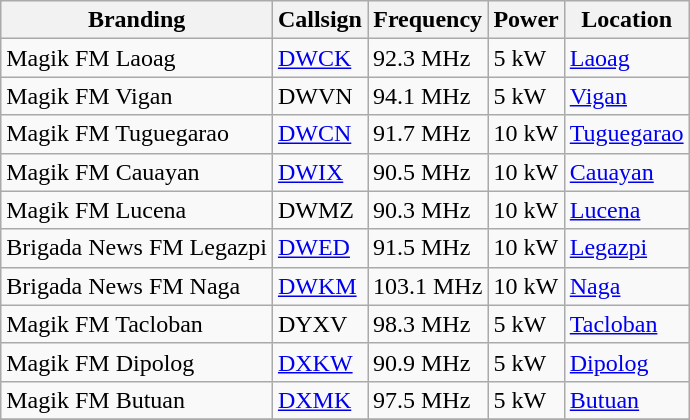<table class="wikitable">
<tr>
<th>Branding</th>
<th>Callsign</th>
<th>Frequency</th>
<th>Power</th>
<th>Location</th>
</tr>
<tr>
<td>Magik FM Laoag</td>
<td><a href='#'>DWCK</a></td>
<td>92.3 MHz</td>
<td>5 kW</td>
<td><a href='#'>Laoag</a></td>
</tr>
<tr>
<td>Magik FM Vigan</td>
<td>DWVN</td>
<td>94.1 MHz</td>
<td>5 kW</td>
<td><a href='#'>Vigan</a></td>
</tr>
<tr>
<td>Magik FM Tuguegarao</td>
<td><a href='#'>DWCN</a></td>
<td>91.7 MHz</td>
<td>10 kW</td>
<td><a href='#'>Tuguegarao</a></td>
</tr>
<tr>
<td>Magik FM Cauayan</td>
<td><a href='#'>DWIX</a></td>
<td>90.5 MHz</td>
<td>10 kW</td>
<td><a href='#'>Cauayan</a></td>
</tr>
<tr>
<td>Magik FM Lucena</td>
<td>DWMZ</td>
<td>90.3 MHz</td>
<td>10 kW</td>
<td><a href='#'>Lucena</a></td>
</tr>
<tr>
<td>Brigada News FM Legazpi</td>
<td><a href='#'>DWED</a></td>
<td>91.5 MHz</td>
<td>10 kW</td>
<td><a href='#'>Legazpi</a></td>
</tr>
<tr>
<td>Brigada News FM Naga</td>
<td><a href='#'>DWKM</a></td>
<td>103.1 MHz</td>
<td>10 kW</td>
<td><a href='#'>Naga</a></td>
</tr>
<tr>
<td>Magik FM Tacloban</td>
<td>DYXV</td>
<td>98.3 MHz</td>
<td>5 kW</td>
<td><a href='#'>Tacloban</a></td>
</tr>
<tr>
<td>Magik FM Dipolog</td>
<td><a href='#'>DXKW</a></td>
<td>90.9 MHz</td>
<td>5 kW</td>
<td><a href='#'>Dipolog</a></td>
</tr>
<tr>
<td>Magik FM Butuan</td>
<td><a href='#'>DXMK</a></td>
<td>97.5 MHz</td>
<td>5 kW</td>
<td><a href='#'>Butuan</a></td>
</tr>
<tr>
</tr>
</table>
